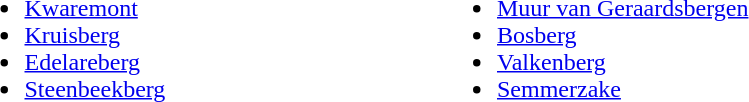<table width=50%>
<tr>
<td valign=top align=left width=50%><br><ul><li><a href='#'>Kwaremont</a></li><li><a href='#'>Kruisberg</a></li><li><a href='#'>Edelareberg</a></li><li><a href='#'>Steenbeekberg</a></li></ul></td>
<td valign=top align=left width=50%><br><ul><li><a href='#'>Muur van Geraardsbergen</a></li><li><a href='#'>Bosberg</a></li><li><a href='#'>Valkenberg</a></li><li><a href='#'>Semmerzake</a></li></ul></td>
</tr>
</table>
